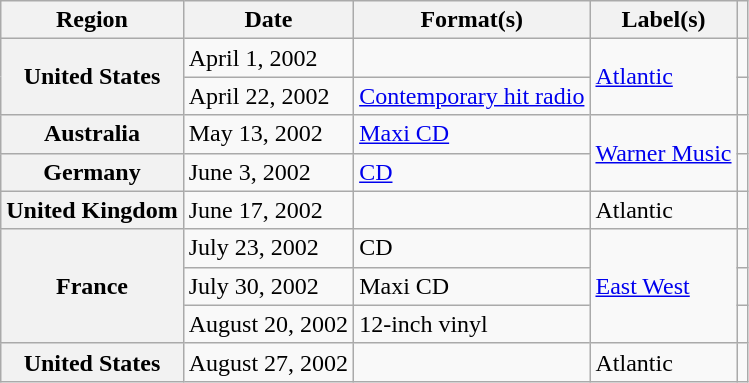<table class="wikitable plainrowheaders">
<tr>
<th scope="col">Region</th>
<th scope="col">Date</th>
<th scope="col">Format(s)</th>
<th scope="col">Label(s)</th>
<th scope="col"></th>
</tr>
<tr>
<th scope="row" rowspan="2">United States</th>
<td>April 1, 2002</td>
<td></td>
<td rowspan="2"><a href='#'>Atlantic</a></td>
<td></td>
</tr>
<tr>
<td>April 22, 2002</td>
<td><a href='#'>Contemporary hit radio</a></td>
<td></td>
</tr>
<tr>
<th scope="row">Australia</th>
<td>May 13, 2002</td>
<td><a href='#'>Maxi CD</a></td>
<td rowspan="2"><a href='#'>Warner Music</a></td>
<td></td>
</tr>
<tr>
<th scope="row">Germany</th>
<td>June 3, 2002</td>
<td><a href='#'>CD</a></td>
<td></td>
</tr>
<tr>
<th scope="row">United Kingdom</th>
<td>June 17, 2002</td>
<td></td>
<td>Atlantic</td>
<td></td>
</tr>
<tr>
<th scope="row" rowspan="3">France</th>
<td>July 23, 2002</td>
<td>CD</td>
<td rowspan="3"><a href='#'>East West</a></td>
<td></td>
</tr>
<tr>
<td>July 30, 2002</td>
<td>Maxi CD</td>
<td></td>
</tr>
<tr>
<td>August 20, 2002</td>
<td>12-inch vinyl</td>
<td></td>
</tr>
<tr>
<th scope="row">United States</th>
<td>August 27, 2002</td>
<td></td>
<td>Atlantic</td>
<td></td>
</tr>
</table>
